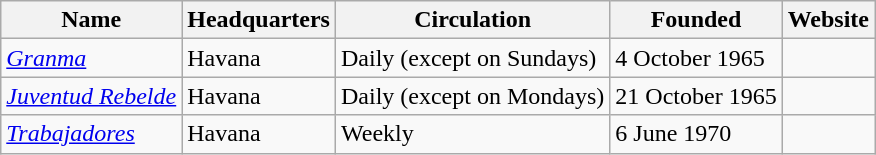<table class="wikitable">
<tr>
<th>Name</th>
<th>Headquarters</th>
<th>Circulation</th>
<th>Founded</th>
<th>Website</th>
</tr>
<tr>
<td><em><a href='#'>Granma</a></em></td>
<td>Havana</td>
<td>Daily (except on Sundays)</td>
<td>4 October 1965</td>
<td></td>
</tr>
<tr>
<td><em><a href='#'>Juventud Rebelde</a></em></td>
<td>Havana</td>
<td>Daily (except on Mondays)</td>
<td>21 October 1965</td>
<td></td>
</tr>
<tr>
<td><em><a href='#'>Trabajadores</a></em></td>
<td>Havana</td>
<td>Weekly</td>
<td>6 June 1970</td>
<td></td>
</tr>
</table>
